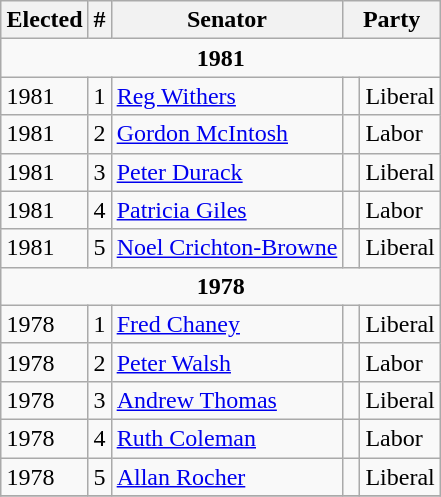<table class="wikitable" style="float: right;">
<tr>
<th>Elected</th>
<th>#</th>
<th>Senator</th>
<th colspan="2">Party</th>
</tr>
<tr>
<td style="text-align:center;" colspan="5"><strong>1981</strong></td>
</tr>
<tr>
<td>1981</td>
<td>1</td>
<td><a href='#'>Reg Withers</a></td>
<td> </td>
<td>Liberal</td>
</tr>
<tr>
<td>1981</td>
<td>2</td>
<td><a href='#'>Gordon McIntosh</a></td>
<td> </td>
<td>Labor</td>
</tr>
<tr>
<td>1981</td>
<td>3</td>
<td><a href='#'>Peter Durack</a></td>
<td> </td>
<td>Liberal</td>
</tr>
<tr>
<td>1981</td>
<td>4</td>
<td><a href='#'>Patricia Giles</a></td>
<td> </td>
<td>Labor</td>
</tr>
<tr>
<td>1981</td>
<td>5</td>
<td><a href='#'>Noel Crichton-Browne</a></td>
<td> </td>
<td>Liberal</td>
</tr>
<tr>
<td style="text-align:center;" colspan="5"><strong>1978</strong></td>
</tr>
<tr>
<td>1978</td>
<td>1</td>
<td><a href='#'>Fred Chaney</a></td>
<td> </td>
<td>Liberal</td>
</tr>
<tr>
<td>1978</td>
<td>2</td>
<td><a href='#'>Peter Walsh</a></td>
<td> </td>
<td>Labor</td>
</tr>
<tr>
<td>1978</td>
<td>3</td>
<td><a href='#'>Andrew Thomas</a></td>
<td> </td>
<td>Liberal</td>
</tr>
<tr>
<td>1978</td>
<td>4</td>
<td><a href='#'>Ruth Coleman</a></td>
<td> </td>
<td>Labor</td>
</tr>
<tr>
<td>1978</td>
<td>5</td>
<td><a href='#'>Allan Rocher</a></td>
<td> </td>
<td>Liberal</td>
</tr>
<tr>
</tr>
</table>
